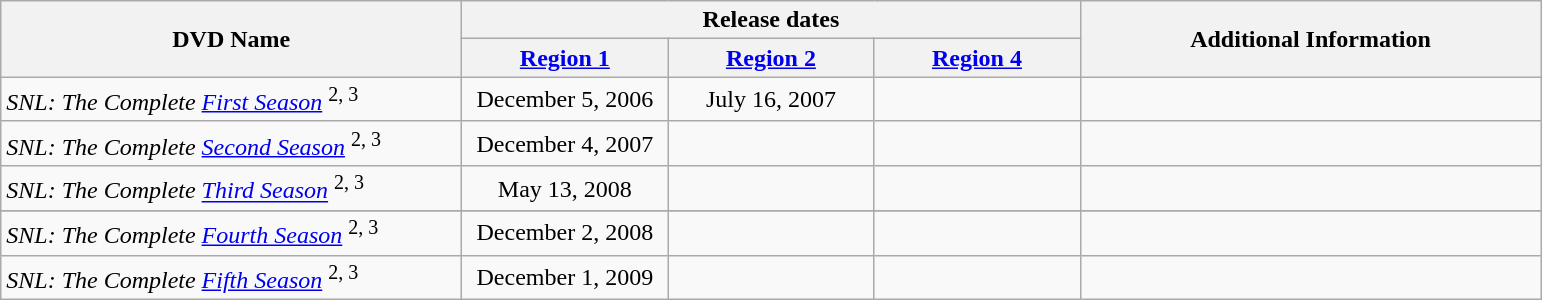<table class="wikitable sortable">
<tr>
<th rowspan="2" width="300px">DVD Name</th>
<th colspan="3">Release dates</th>
<th rowspan="2">Additional Information</th>
</tr>
<tr>
<th><a href='#'>Region 1</a></th>
<th><a href='#'>Region 2</a></th>
<th><a href='#'>Region 4</a></th>
</tr>
<tr>
<td><em>SNL: The Complete <a href='#'>First Season</a></em> <sup>2, 3</sup></td>
<td align="center" width="130px">December 5, 2006</td>
<td align="center" width="130px">July 16, 2007</td>
<td align="center" width="130px"></td>
<td align="center" width="300px"></td>
</tr>
<tr>
<td><em>SNL: The Complete <a href='#'>Second Season</a></em> <sup>2, 3</sup></td>
<td align="center" width="130px">December 4, 2007</td>
<td align="center" width="130px"></td>
<td align="center" width="130px"></td>
<td align="center" width="250px"></td>
</tr>
<tr>
<td><em>SNL: The Complete <a href='#'>Third Season</a></em> <sup>2, 3</sup></td>
<td align="center" width="130px">May 13, 2008</td>
<td align="center" width="130px"></td>
<td align="center" width="130px"></td>
<td align="center" width="250px"></td>
</tr>
<tr>
</tr>
<tr>
<td><em>SNL: The Complete <a href='#'>Fourth Season</a></em> <sup>2, 3</sup></td>
<td align="center" width="130px">December 2, 2008</td>
<td align="center" width="130px"></td>
<td align="center" width="130px"></td>
<td align="center" width="250px"></td>
</tr>
<tr>
<td><em>SNL: The Complete <a href='#'>Fifth Season</a></em> <sup>2, 3</sup></td>
<td align="center" width="130px">December 1, 2009</td>
<td align="center" width="130px"></td>
<td align="center" width="130px"></td>
<td align="center" width="250px"></td>
</tr>
</table>
